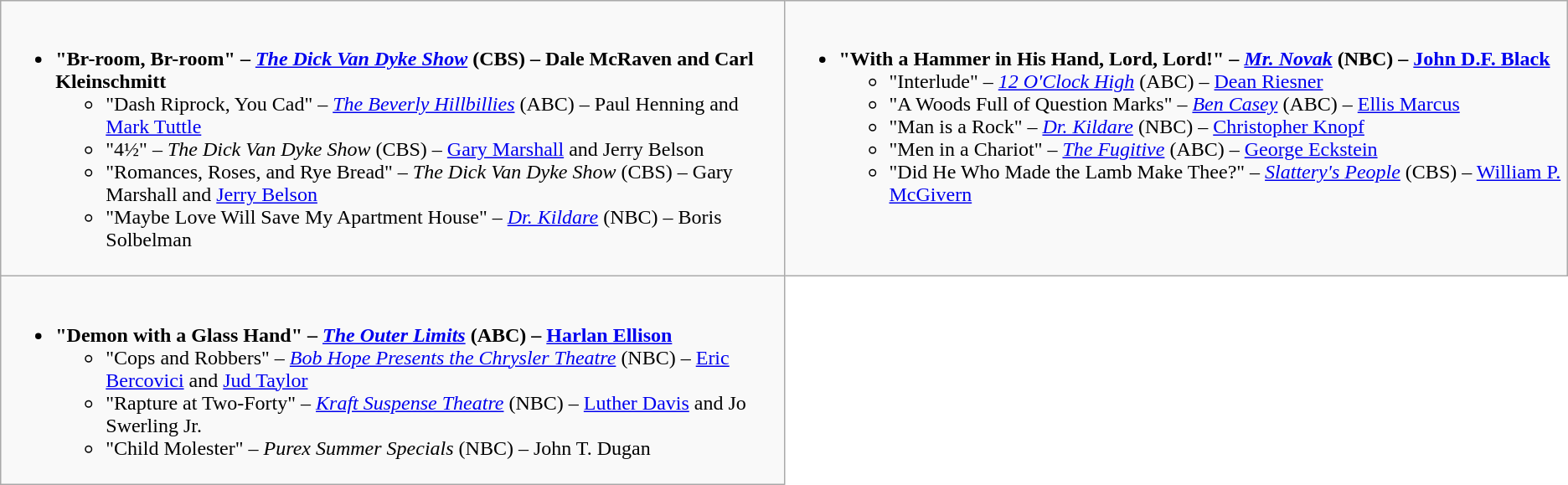<table class="wikitable" style="border:none;">
<tr>
<td valign="top" width="50%"><br><ul><li><strong>"Br-room, Br-room" – <em><a href='#'>The Dick Van Dyke Show</a></em> (CBS) – Dale McRaven and Carl Kleinschmitt</strong><ul><li>"Dash Riprock, You Cad" – <em><a href='#'>The Beverly Hillbillies</a></em> (ABC) – Paul Henning and <a href='#'>Mark Tuttle</a></li><li>"4½" – <em>The Dick Van Dyke Show</em> (CBS) – <a href='#'>Gary Marshall</a> and Jerry Belson</li><li>"Romances, Roses, and Rye Bread" – <em>The Dick Van Dyke Show</em> (CBS) – Gary Marshall and <a href='#'>Jerry Belson</a></li><li>"Maybe Love Will Save My Apartment House" – <em><a href='#'>Dr. Kildare</a></em> (NBC) – Boris Solbelman</li></ul></li></ul></td>
<td valign="top"><br><ul><li><strong>"With a Hammer in His Hand, Lord, Lord!" – <em><a href='#'>Mr. Novak</a></em> (NBC) – <a href='#'>John D.F. Black</a></strong><ul><li>"Interlude" – <em><a href='#'>12 O'Clock High</a></em> (ABC) – <a href='#'>Dean Riesner</a></li><li>"A Woods Full of Question Marks" – <em><a href='#'>Ben Casey</a></em> (ABC) – <a href='#'>Ellis Marcus</a></li><li>"Man is a Rock" – <em><a href='#'>Dr. Kildare</a></em> (NBC) – <a href='#'>Christopher Knopf</a></li><li>"Men in a Chariot" – <em><a href='#'>The Fugitive</a></em> (ABC) – <a href='#'>George Eckstein</a></li><li>"Did He Who Made the Lamb Make Thee?" – <em><a href='#'>Slattery's People</a></em> (CBS) – <a href='#'>William P. McGivern</a></li></ul></li></ul></td>
</tr>
<tr>
<td valign="top"><br><ul><li><strong>"Demon with a Glass Hand" – <em><a href='#'>The Outer Limits</a></em> (ABC) – <a href='#'>Harlan Ellison</a></strong><ul><li>"Cops and Robbers" – <em><a href='#'>Bob Hope Presents the Chrysler Theatre</a></em> (NBC) – <a href='#'>Eric Bercovici</a> and <a href='#'>Jud Taylor</a></li><li>"Rapture at Two-Forty" – <em><a href='#'>Kraft Suspense Theatre</a></em> (NBC) – <a href='#'>Luther Davis</a> and Jo Swerling Jr.</li><li>"Child Molester" – <em>Purex Summer Specials</em> (NBC) – John T. Dugan</li></ul></li></ul></td>
<td valign="top" width="50%" style="border:1px solid white; background-color:#ffffff;"> </td>
</tr>
<tr>
</tr>
</table>
